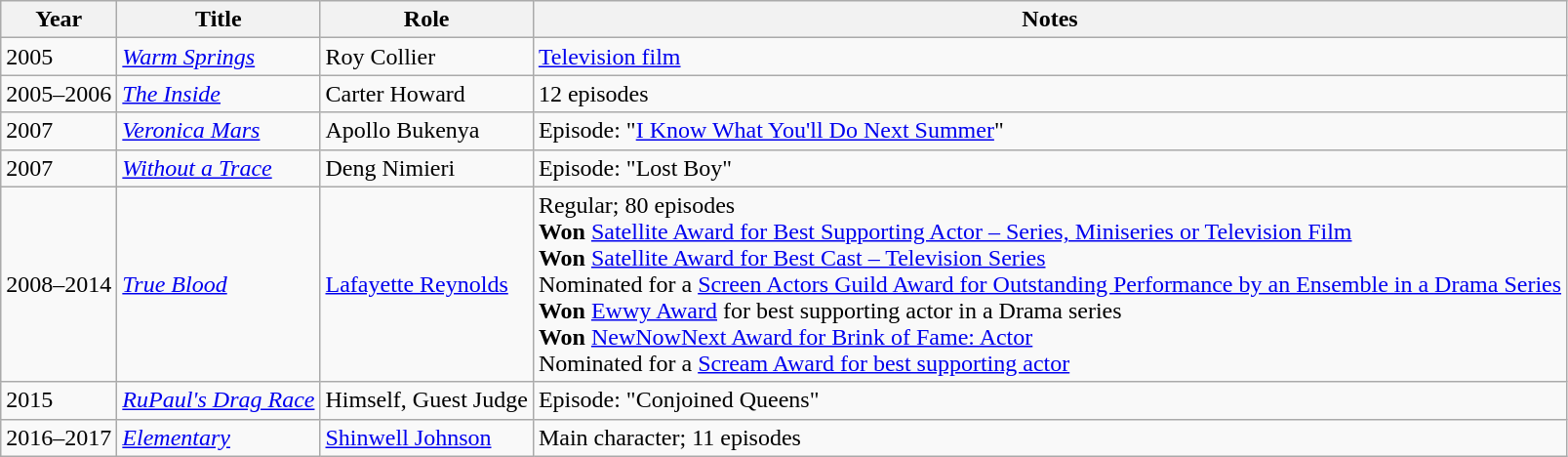<table class="wikitable sortable">
<tr>
<th>Year</th>
<th>Title</th>
<th>Role</th>
<th class="unsortable">Notes</th>
</tr>
<tr>
<td>2005</td>
<td><em><a href='#'>Warm Springs</a></em></td>
<td>Roy Collier</td>
<td><a href='#'>Television film</a></td>
</tr>
<tr>
<td>2005–2006</td>
<td><em><a href='#'>The Inside</a></em></td>
<td>Carter Howard</td>
<td>12 episodes</td>
</tr>
<tr>
<td>2007</td>
<td><em><a href='#'>Veronica Mars</a></em></td>
<td>Apollo Bukenya</td>
<td>Episode: "<a href='#'>I Know What You'll Do Next Summer</a>"</td>
</tr>
<tr>
<td>2007</td>
<td><em><a href='#'>Without a Trace</a></em></td>
<td>Deng Nimieri</td>
<td>Episode: "Lost Boy"</td>
</tr>
<tr>
<td>2008–2014</td>
<td><em><a href='#'>True Blood</a></em></td>
<td><a href='#'>Lafayette Reynolds</a></td>
<td>Regular; 80 episodes<br><strong>Won</strong> <a href='#'>Satellite Award for Best Supporting Actor – Series, Miniseries or Television Film</a><br><strong>Won</strong> <a href='#'>Satellite Award for Best Cast – Television Series</a><br>Nominated for a <a href='#'>Screen Actors Guild Award for Outstanding Performance by an Ensemble in a Drama Series</a><br><strong>Won</strong> <a href='#'>Ewwy Award</a> for best supporting actor in a Drama series<br><strong>Won</strong> <a href='#'>NewNowNext Award for Brink of Fame: Actor</a><br>Nominated for a <a href='#'>Scream Award for best supporting actor</a></td>
</tr>
<tr>
<td>2015</td>
<td><em><a href='#'>RuPaul's Drag Race</a></em></td>
<td>Himself, Guest Judge</td>
<td>Episode: "Conjoined Queens"</td>
</tr>
<tr>
<td>2016–2017</td>
<td><em><a href='#'>Elementary</a></em></td>
<td><a href='#'>Shinwell Johnson</a></td>
<td>Main character; 11 episodes</td>
</tr>
</table>
